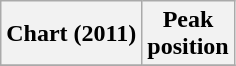<table class="wikitable plainrowheaders" style="text-align:center">
<tr>
<th scope="col">Chart (2011)</th>
<th scope="col">Peak<br>position</th>
</tr>
<tr>
</tr>
</table>
